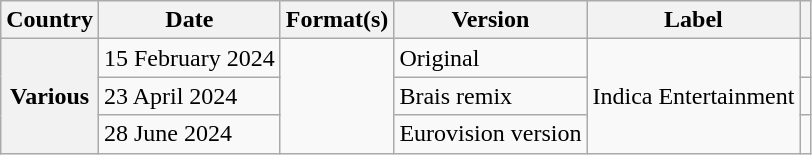<table class="wikitable plainrowheaders">
<tr>
<th scope="col">Country</th>
<th scope="col">Date</th>
<th scope="col">Format(s)</th>
<th scope="col">Version</th>
<th scope="col">Label</th>
<th scope="col"></th>
</tr>
<tr>
<th scope="row" rowspan="3">Various</th>
<td>15 February 2024</td>
<td rowspan="3"></td>
<td>Original</td>
<td rowspan="3">Indica Entertainment</td>
<td></td>
</tr>
<tr>
<td>23 April 2024</td>
<td>Brais remix</td>
<td></td>
</tr>
<tr>
<td>28 June 2024</td>
<td>Eurovision version</td>
<td></td>
</tr>
</table>
